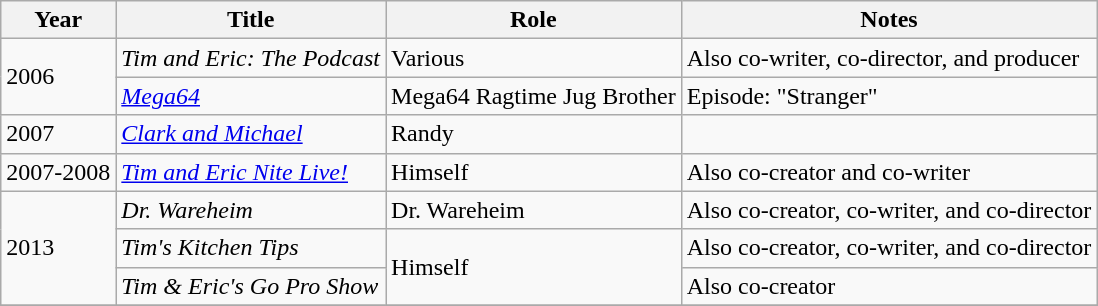<table class="wikitable sortable">
<tr>
<th>Year</th>
<th>Title</th>
<th>Role</th>
<th class="unsortable">Notes</th>
</tr>
<tr>
<td rowspan="2">2006</td>
<td><em>Tim and Eric: The Podcast</em></td>
<td>Various</td>
<td>Also co-writer, co-director, and producer</td>
</tr>
<tr>
<td><em><a href='#'>Mega64</a></em></td>
<td>Mega64 Ragtime Jug Brother</td>
<td>Episode: "Stranger"</td>
</tr>
<tr>
<td>2007</td>
<td><em><a href='#'>Clark and Michael</a></em></td>
<td>Randy</td>
<td></td>
</tr>
<tr>
<td>2007-2008</td>
<td><em><a href='#'>Tim and Eric Nite Live!</a></em></td>
<td>Himself</td>
<td>Also co-creator and co-writer</td>
</tr>
<tr>
<td rowspan="3">2013</td>
<td><em>Dr. Wareheim</em></td>
<td>Dr. Wareheim</td>
<td>Also co-creator, co-writer, and co-director</td>
</tr>
<tr>
<td><em>Tim's Kitchen Tips</em></td>
<td rowspan="2">Himself</td>
<td>Also co-creator, co-writer, and co-director</td>
</tr>
<tr>
<td><em>Tim & Eric's Go Pro Show</em></td>
<td>Also co-creator</td>
</tr>
<tr>
</tr>
</table>
